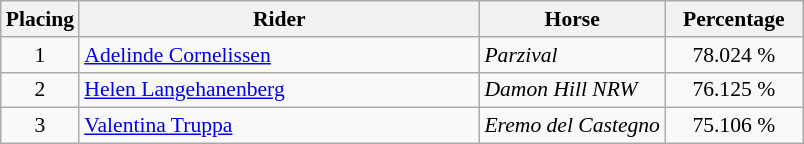<table class="wikitable" style="font-size: 90%">
<tr>
<th width=20>Placing </th>
<th width=260>Rider</th>
<th>Horse</th>
<th width=85>Percentage</th>
</tr>
<tr>
<td align=center>1</td>
<td> <a href='#'>Adelinde Cornelissen</a></td>
<td><em>Parzival</em></td>
<td align=center>78.024 %</td>
</tr>
<tr>
<td align=center>2</td>
<td> <a href='#'>Helen Langehanenberg</a></td>
<td><em>Damon Hill NRW</em></td>
<td align=center>76.125 %</td>
</tr>
<tr>
<td align=center>3</td>
<td> <a href='#'>Valentina Truppa</a></td>
<td><em>Eremo del Castegno</em></td>
<td align=center>75.106 %</td>
</tr>
</table>
